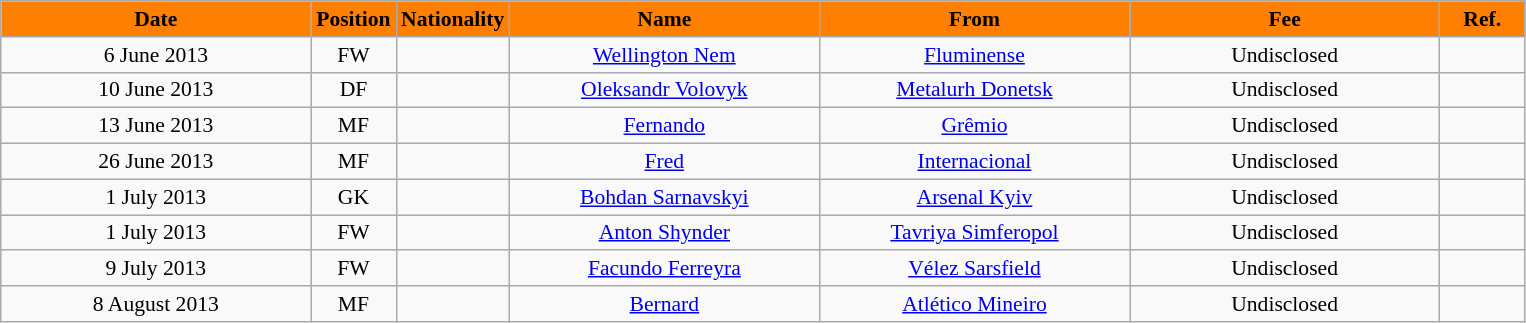<table class="wikitable" style="text-align:center; font-size:90%; ">
<tr>
<th style="background:#FF8000; color:black; width:200px;">Date</th>
<th style="background:#FF8000; color:black; width:50px;">Position</th>
<th style="background:#FF8000; color:black; width:50px;">Nationality</th>
<th style="background:#FF8000; color:black; width:200px;">Name</th>
<th style="background:#FF8000; color:black; width:200px;">From</th>
<th style="background:#FF8000; color:black; width:200px;">Fee</th>
<th style="background:#FF8000; color:black; width:50px;">Ref.</th>
</tr>
<tr>
<td>6 June 2013</td>
<td>FW</td>
<td></td>
<td><a href='#'>Wellington Nem</a></td>
<td><a href='#'>Fluminense</a></td>
<td>Undisclosed</td>
<td></td>
</tr>
<tr>
<td>10 June 2013</td>
<td>DF</td>
<td></td>
<td><a href='#'>Oleksandr Volovyk</a></td>
<td><a href='#'>Metalurh Donetsk</a></td>
<td>Undisclosed</td>
<td></td>
</tr>
<tr>
<td>13 June 2013</td>
<td>MF</td>
<td></td>
<td><a href='#'>Fernando</a></td>
<td><a href='#'>Grêmio</a></td>
<td>Undisclosed</td>
<td></td>
</tr>
<tr>
<td>26 June 2013</td>
<td>MF</td>
<td></td>
<td><a href='#'>Fred</a></td>
<td><a href='#'>Internacional</a></td>
<td>Undisclosed</td>
<td></td>
</tr>
<tr>
<td>1 July 2013</td>
<td>GK</td>
<td></td>
<td><a href='#'>Bohdan Sarnavskyi</a></td>
<td><a href='#'>Arsenal Kyiv</a></td>
<td>Undisclosed</td>
<td></td>
</tr>
<tr>
<td>1 July 2013</td>
<td>FW</td>
<td></td>
<td><a href='#'>Anton Shynder</a></td>
<td><a href='#'>Tavriya Simferopol</a></td>
<td>Undisclosed</td>
<td></td>
</tr>
<tr>
<td>9 July 2013</td>
<td>FW</td>
<td></td>
<td><a href='#'>Facundo Ferreyra</a></td>
<td><a href='#'>Vélez Sarsfield</a></td>
<td>Undisclosed</td>
<td></td>
</tr>
<tr>
<td>8 August 2013</td>
<td>MF</td>
<td></td>
<td><a href='#'>Bernard</a></td>
<td><a href='#'>Atlético Mineiro</a></td>
<td>Undisclosed</td>
<td></td>
</tr>
</table>
